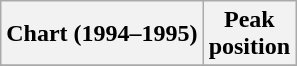<table class="wikitable sortable">
<tr>
<th align="left">Chart (1994–1995)</th>
<th align="center">Peak<br>position</th>
</tr>
<tr>
</tr>
</table>
